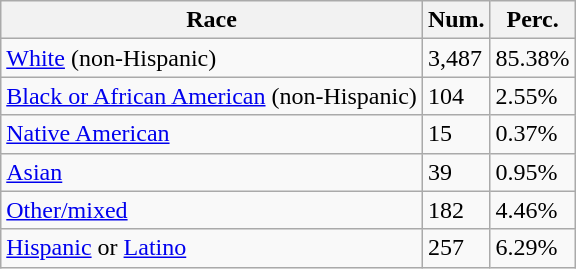<table class="wikitable">
<tr>
<th>Race</th>
<th>Num.</th>
<th>Perc.</th>
</tr>
<tr>
<td><a href='#'>White</a> (non-Hispanic)</td>
<td>3,487</td>
<td>85.38%</td>
</tr>
<tr>
<td><a href='#'>Black or African American</a> (non-Hispanic)</td>
<td>104</td>
<td>2.55%</td>
</tr>
<tr>
<td><a href='#'>Native American</a></td>
<td>15</td>
<td>0.37%</td>
</tr>
<tr>
<td><a href='#'>Asian</a></td>
<td>39</td>
<td>0.95%</td>
</tr>
<tr>
<td><a href='#'>Other/mixed</a></td>
<td>182</td>
<td>4.46%</td>
</tr>
<tr>
<td><a href='#'>Hispanic</a> or <a href='#'>Latino</a></td>
<td>257</td>
<td>6.29%</td>
</tr>
</table>
